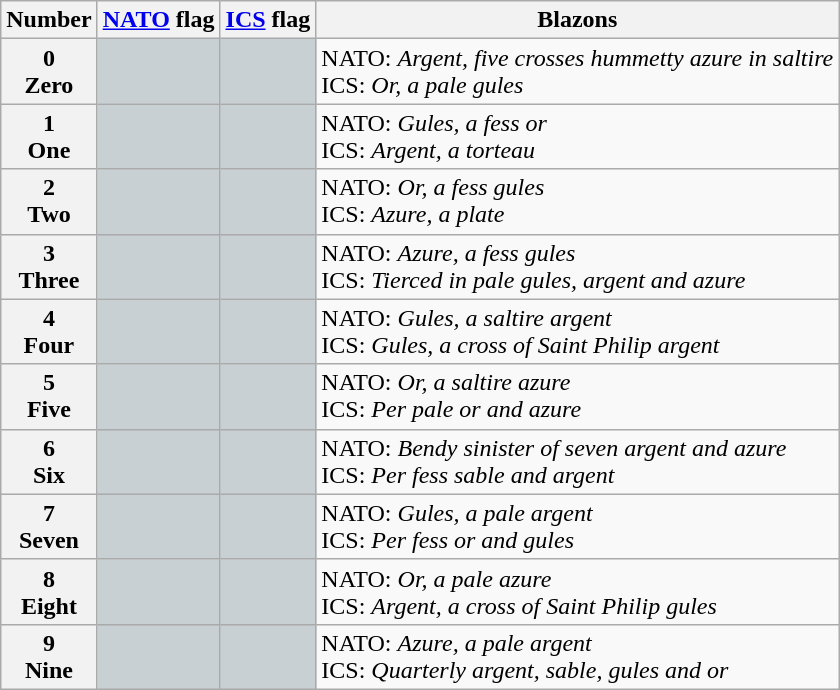<table class="wikitable plainrowheaders">
<tr>
<th scope="col">Number</th>
<th scope="col"><a href='#'>NATO</a> flag</th>
<th scope="col"><a href='#'>ICS</a> flag</th>
<th scope="col">Blazons</th>
</tr>
<tr>
<th scope="row"><strong>0<br>Zero</strong></th>
<td style="text-align: center; background-color: #c8d0d4; padding-left: 1em; padding-right: 1em;"></td>
<td style="text-align: center; background-color: #c8d0d4; padding-left: 1em; padding-right: 1em;"></td>
<td>NATO: <em>Argent, five crosses hummetty azure in saltire</em><br>ICS: <em>Or, a pale gules</em></td>
</tr>
<tr>
<th scope="row"><strong>1<br>One</strong></th>
<td style="text-align: center; background-color: #c8d0d4; padding-left: 1em; padding-right: 1em;"></td>
<td style="text-align: center; background-color: #c8d0d4; padding-left: 1em; padding-right: 1em;"></td>
<td>NATO: <em>Gules, a fess or</em><br>ICS: <em>Argent, a torteau</em></td>
</tr>
<tr>
<th scope="row"><strong>2<br>Two</strong></th>
<td style="text-align: center; background-color: #c8d0d4; padding-left: 1em; padding-right: 1em;"></td>
<td style="text-align: center; background-color: #c8d0d4; padding-left: 1em; padding-right: 1em;"></td>
<td>NATO: <em>Or, a fess gules</em><br>ICS: <em>Azure, a plate</em></td>
</tr>
<tr>
<th scope="row"><strong>3<br>Three</strong></th>
<td style="text-align: center; background-color: #c8d0d4; padding-left: 1em; padding-right: 1em;"></td>
<td style="text-align: center; background-color: #c8d0d4; padding-left: 1em; padding-right: 1em;"></td>
<td>NATO: <em>Azure, a fess gules</em><br>ICS: <em>Tierced in pale gules, argent and azure</em></td>
</tr>
<tr>
<th scope="row"><strong>4<br>Four</strong></th>
<td style="text-align: center; background-color: #c8d0d4; padding-left: 1em; padding-right: 1em;"></td>
<td style="text-align: center; background-color: #c8d0d4; padding-left: 1em; padding-right: 1em;"></td>
<td>NATO: <em>Gules, a saltire argent</em><br>ICS: <em>Gules, a cross of Saint Philip argent</em></td>
</tr>
<tr>
<th scope="row"><strong>5<br>Five</strong></th>
<td style="text-align: center; background-color: #c8d0d4; padding-left: 1em; padding-right: 1em;"></td>
<td style="text-align: center; background-color: #c8d0d4; padding-left: 1em; padding-right: 1em;"></td>
<td>NATO: <em>Or, a saltire azure</em><br>ICS: <em>Per pale or and azure</em></td>
</tr>
<tr>
<th scope="row"><strong>6<br>Six</strong></th>
<td style="text-align: center; background-color: #c8d0d4; padding-left: 1em; padding-right: 1em;"></td>
<td style="text-align: center; background-color: #c8d0d4; padding-left: 1em; padding-right: 1em;"></td>
<td>NATO: <em>Bendy sinister of seven argent and azure</em><br>ICS: <em>Per fess sable and argent</em></td>
</tr>
<tr>
<th scope="row"><strong>7<br>Seven</strong></th>
<td style="text-align: center; background-color: #c8d0d4; padding-left: 1em; padding-right: 1em;"></td>
<td style="text-align: center; background-color: #c8d0d4; padding-left: 1em; padding-right: 1em;"></td>
<td>NATO: <em>Gules, a pale argent</em><br>ICS: <em>Per fess or and gules</em></td>
</tr>
<tr>
<th scope="row"><strong>8<br>Eight</strong></th>
<td style="text-align: center; background-color: #c8d0d4; padding-left: 1em; padding-right: 1em;"></td>
<td style="text-align: center; background-color: #c8d0d4; padding-left: 1em; padding-right: 1em;"></td>
<td>NATO: <em>Or, a pale azure</em><br>ICS: <em>Argent, a cross of Saint Philip gules</em></td>
</tr>
<tr>
<th scope="row"><strong>9<br>Nine</strong></th>
<td style="text-align: center; background-color: #c8d0d4; padding-left: 1em; padding-right: 1em;"></td>
<td style="text-align: center; background-color: #c8d0d4; padding-left: 1em; padding-right: 1em;"></td>
<td>NATO: <em>Azure, a pale argent</em><br>ICS: <em>Quarterly argent, sable, gules and or</em></td>
</tr>
</table>
